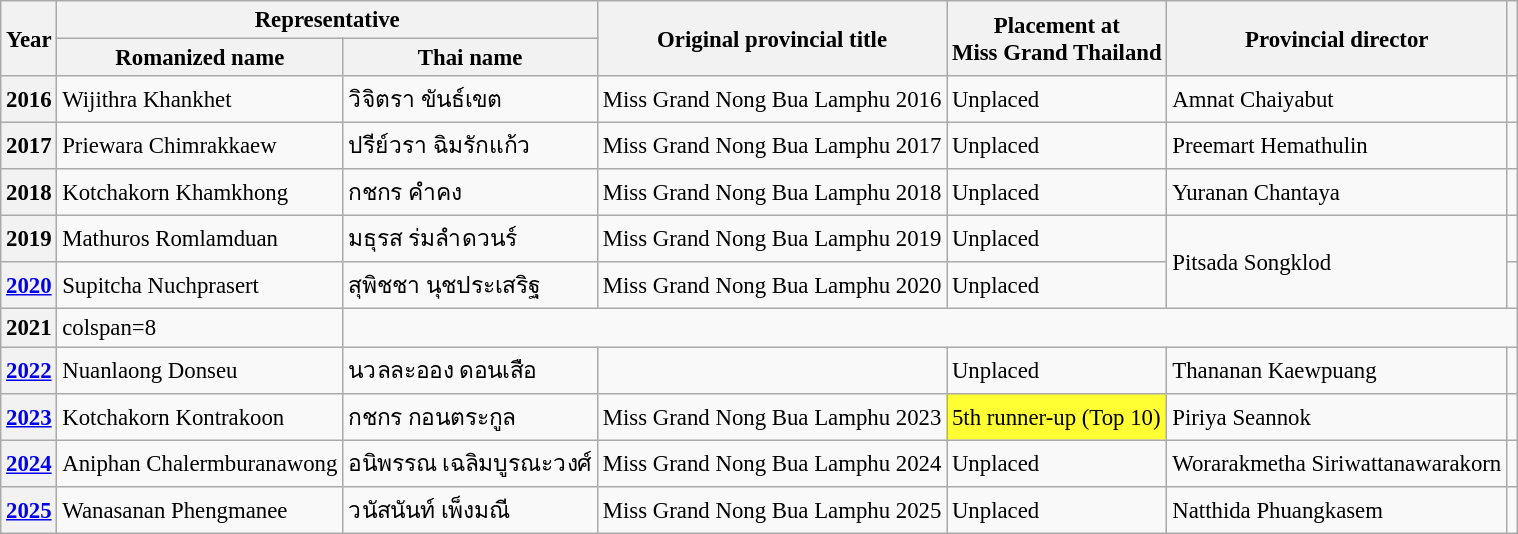<table class="wikitable defaultcenter col2left col3left col6left" style="font-size:95%;">
<tr>
<th rowspan=2>Year</th>
<th colspan=2>Representative</th>
<th rowspan=2>Original provincial title</th>
<th rowspan=2>Placement at<br>Miss Grand Thailand</th>
<th rowspan=2>Provincial director</th>
<th rowspan=2></th>
</tr>
<tr>
<th>Romanized name</th>
<th>Thai name</th>
</tr>
<tr>
<th>2016</th>
<td>Wijithra Khankhet</td>
<td>วิจิตรา ขันธ์เขต</td>
<td>Miss Grand Nong Bua Lamphu 2016</td>
<td>Unplaced</td>
<td>Amnat Chaiyabut</td>
<td></td>
</tr>
<tr>
<th>2017</th>
<td>Priewara Chimrakkaew</td>
<td>ปรีย์วรา ฉิมรักแก้ว</td>
<td>Miss Grand Nong Bua Lamphu 2017</td>
<td>Unplaced</td>
<td>Preemart Hemathulin</td>
<td></td>
</tr>
<tr>
<th>2018</th>
<td>Kotchakorn Khamkhong</td>
<td>กชกร คำคง</td>
<td>Miss Grand Nong Bua Lamphu 2018</td>
<td>Unplaced</td>
<td>Yuranan Chantaya</td>
<td></td>
</tr>
<tr>
<th>2019</th>
<td>Mathuros Romlamduan</td>
<td>มธุรส ร่มลำดวนร์</td>
<td>Miss Grand Nong Bua Lamphu 2019</td>
<td>Unplaced</td>
<td rowspan=2>Pitsada Songklod</td>
<td></td>
</tr>
<tr>
<th><a href='#'>2020</a></th>
<td>Supitcha Nuchprasert</td>
<td>สุพิชชา นุชประเสริฐ</td>
<td>Miss Grand Nong Bua Lamphu 2020</td>
<td>Unplaced</td>
<td></td>
</tr>
<tr>
<th>2021</th>
<td>colspan=8 </td>
</tr>
<tr>
<th><a href='#'>2022</a></th>
<td>Nuanlaong Donseu</td>
<td>นวลละออง ดอนเสือ</td>
<td></td>
<td>Unplaced</td>
<td>Thananan Kaewpuang</td>
<td></td>
</tr>
<tr>
<th><a href='#'>2023</a></th>
<td>Kotchakorn Kontrakoon</td>
<td>กชกร กอนตระกูล</td>
<td>Miss Grand Nong Bua Lamphu 2023</td>
<td bgcolor=#FFFF33>5th runner-up (Top 10)</td>
<td>Piriya Seannok</td>
<td></td>
</tr>
<tr>
<th><a href='#'>2024</a></th>
<td>Aniphan Chalermburanawong</td>
<td>อนิพรรณ เฉลิมบูรณะวงศ์</td>
<td>Miss Grand Nong Bua Lamphu 2024</td>
<td>Unplaced</td>
<td>Worarakmetha Siriwattanawarakorn</td>
<td></td>
</tr>
<tr>
<th><a href='#'>2025</a></th>
<td>Wanasanan Phengmanee</td>
<td>วนัสนันท์ เพ็งมณี</td>
<td>Miss Grand Nong Bua Lamphu 2025</td>
<td>Unplaced</td>
<td>Natthida Phuangkasem</td>
<td></td>
</tr>
</table>
